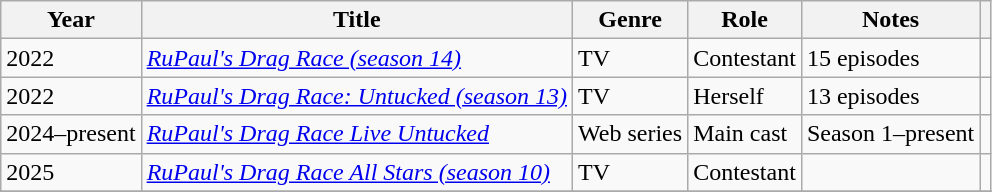<table class="wikitable plainrowheaders sortable">
<tr>
<th scope="col">Year</th>
<th scope="col">Title</th>
<th scope="col">Genre</th>
<th scope="col">Role</th>
<th scope="col">Notes</th>
<th style="text-align: center;" class="unsortable"></th>
</tr>
<tr>
<td>2022</td>
<td><em><a href='#'>RuPaul's Drag Race (season 14)</a></em></td>
<td>TV</td>
<td>Contestant</td>
<td>15 episodes</td>
<td></td>
</tr>
<tr>
<td>2022</td>
<td><em><a href='#'>RuPaul's Drag Race: Untucked (season 13)</a></em></td>
<td>TV</td>
<td>Herself</td>
<td>13 episodes</td>
<td></td>
</tr>
<tr>
<td>2024–present</td>
<td><em><a href='#'>RuPaul's Drag Race Live Untucked</a></em></td>
<td>Web series</td>
<td>Main cast</td>
<td>Season 1–present</td>
<td></td>
</tr>
<tr>
<td>2025</td>
<td><em><a href='#'>RuPaul's Drag Race All Stars (season 10)</a></em></td>
<td>TV</td>
<td>Contestant</td>
<td></td>
<td></td>
</tr>
<tr>
</tr>
</table>
